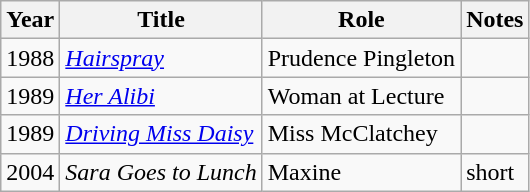<table class="wikitable">
<tr>
<th>Year</th>
<th>Title</th>
<th>Role</th>
<th>Notes</th>
</tr>
<tr>
<td>1988</td>
<td><em><a href='#'>Hairspray</a></em></td>
<td>Prudence Pingleton</td>
<td></td>
</tr>
<tr>
<td>1989</td>
<td><em><a href='#'>Her Alibi</a></em></td>
<td>Woman at Lecture</td>
<td></td>
</tr>
<tr>
<td>1989</td>
<td><em><a href='#'>Driving Miss Daisy</a></em></td>
<td>Miss McClatchey</td>
<td></td>
</tr>
<tr>
<td>2004</td>
<td><em>Sara Goes to Lunch</em></td>
<td>Maxine</td>
<td>short</td>
</tr>
</table>
